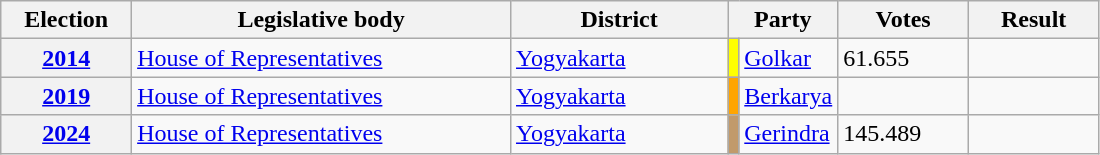<table class=wikitable style="width:58%; border:1px #AAAAFF solid">
<tr>
<th width=12%>Election</th>
<th width=35%>Legislative body</th>
<th width=20%>District</th>
<th width=5% colspan="2">Party</th>
<th width=12%>Votes</th>
<th width=12%>Result</th>
</tr>
<tr>
<th><a href='#'>2014</a></th>
<td><a href='#'>House of Representatives</a></td>
<td><a href='#'>Yogyakarta</a></td>
<td bgcolor="#FFFF00"></td>
<td><a href='#'>Golkar</a></td>
<td>61.655</td>
<td></td>
</tr>
<tr>
<th><a href='#'>2019</a></th>
<td><a href='#'>House of Representatives</a></td>
<td><a href='#'>Yogyakarta</a></td>
<td bgcolor="Orange"></td>
<td><a href='#'>Berkarya</a></td>
<td></td>
<td></td>
</tr>
<tr>
<th><a href='#'>2024</a></th>
<td><a href='#'>House of Representatives</a></td>
<td><a href='#'>Yogyakarta</a></td>
<td bgcolor="#C19A6B"></td>
<td><a href='#'>Gerindra</a></td>
<td>145.489</td>
<td></td>
</tr>
</table>
